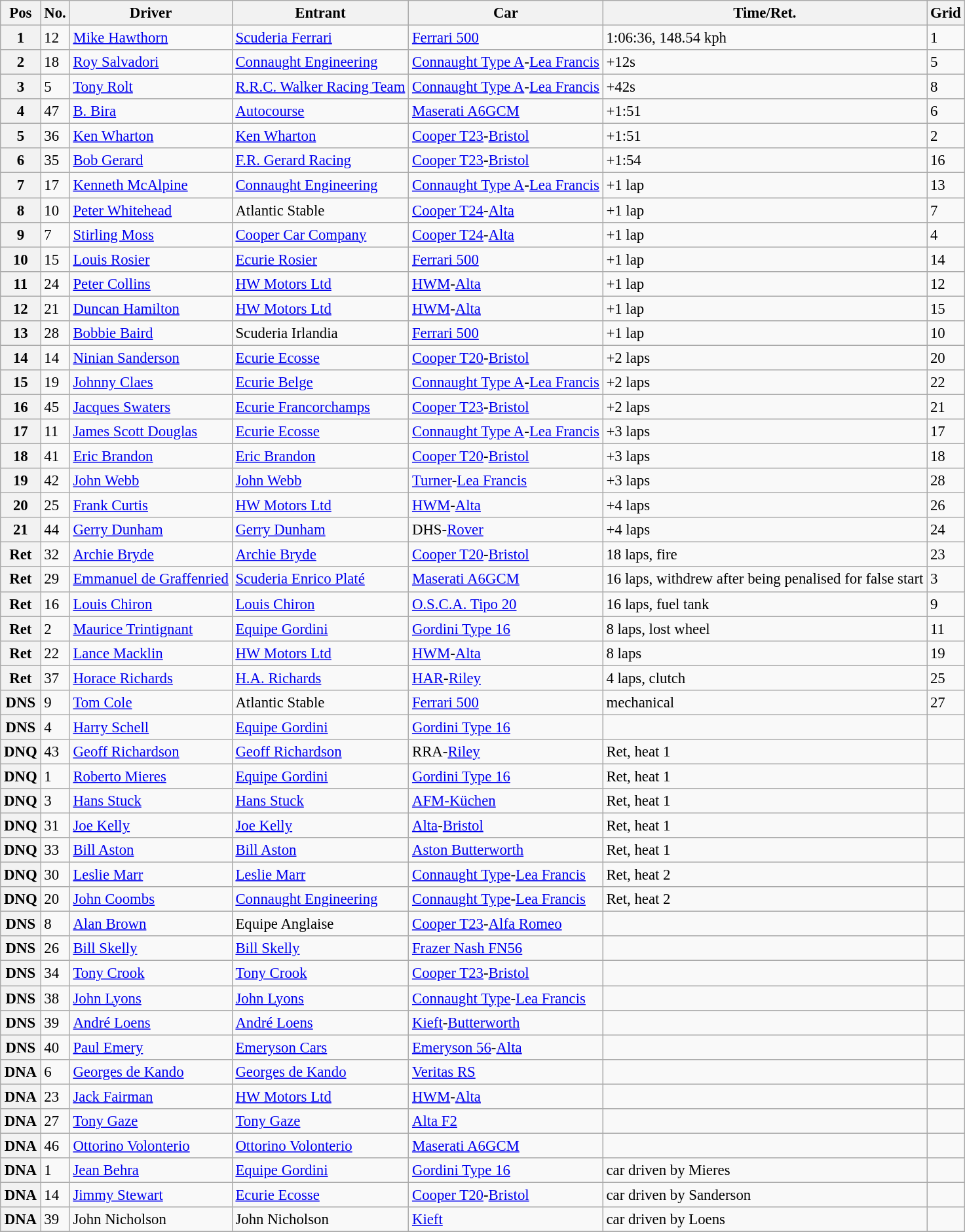<table class="wikitable sortable" style="font-size: 95%;">
<tr>
<th>Pos</th>
<th>No.</th>
<th>Driver</th>
<th>Entrant</th>
<th>Car</th>
<th>Time/Ret.</th>
<th>Grid</th>
</tr>
<tr>
<th>1</th>
<td>12</td>
<td> <a href='#'>Mike Hawthorn</a></td>
<td><a href='#'>Scuderia Ferrari</a></td>
<td><a href='#'>Ferrari 500</a></td>
<td>1:06:36, 148.54 kph</td>
<td>1</td>
</tr>
<tr>
<th>2</th>
<td>18</td>
<td> <a href='#'>Roy Salvadori</a></td>
<td><a href='#'>Connaught Engineering</a></td>
<td><a href='#'>Connaught Type A</a>-<a href='#'>Lea Francis</a></td>
<td>+12s</td>
<td>5</td>
</tr>
<tr>
<th>3</th>
<td>5</td>
<td> <a href='#'>Tony Rolt</a></td>
<td><a href='#'>R.R.C. Walker Racing Team</a></td>
<td><a href='#'>Connaught Type A</a>-<a href='#'>Lea Francis</a></td>
<td>+42s</td>
<td>8</td>
</tr>
<tr>
<th>4</th>
<td>47</td>
<td> <a href='#'>B. Bira</a></td>
<td><a href='#'>Autocourse</a></td>
<td><a href='#'>Maserati A6GCM</a></td>
<td>+1:51</td>
<td>6</td>
</tr>
<tr>
<th>5</th>
<td>36</td>
<td> <a href='#'>Ken Wharton</a></td>
<td><a href='#'>Ken Wharton</a></td>
<td><a href='#'>Cooper T23</a>-<a href='#'>Bristol</a></td>
<td>+1:51</td>
<td>2</td>
</tr>
<tr>
<th>6</th>
<td>35</td>
<td> <a href='#'>Bob Gerard</a></td>
<td><a href='#'>F.R. Gerard Racing</a></td>
<td><a href='#'>Cooper T23</a>-<a href='#'>Bristol</a></td>
<td>+1:54</td>
<td>16</td>
</tr>
<tr>
<th>7</th>
<td>17</td>
<td> <a href='#'>Kenneth McAlpine</a></td>
<td><a href='#'>Connaught Engineering</a></td>
<td><a href='#'>Connaught Type A</a>-<a href='#'>Lea Francis</a></td>
<td>+1 lap</td>
<td>13</td>
</tr>
<tr>
<th>8</th>
<td>10</td>
<td> <a href='#'>Peter Whitehead</a></td>
<td>Atlantic Stable</td>
<td><a href='#'>Cooper T24</a>-<a href='#'>Alta</a></td>
<td>+1 lap</td>
<td>7</td>
</tr>
<tr>
<th>9</th>
<td>7</td>
<td> <a href='#'>Stirling Moss</a></td>
<td><a href='#'>Cooper Car Company</a></td>
<td><a href='#'>Cooper T24</a>-<a href='#'>Alta</a></td>
<td>+1 lap</td>
<td>4</td>
</tr>
<tr>
<th>10</th>
<td>15</td>
<td> <a href='#'>Louis Rosier</a></td>
<td><a href='#'>Ecurie Rosier</a></td>
<td><a href='#'>Ferrari 500</a></td>
<td>+1 lap</td>
<td>14</td>
</tr>
<tr>
<th>11</th>
<td>24</td>
<td> <a href='#'>Peter Collins</a></td>
<td><a href='#'>HW Motors Ltd</a></td>
<td><a href='#'>HWM</a>-<a href='#'>Alta</a></td>
<td>+1 lap</td>
<td>12</td>
</tr>
<tr>
<th>12</th>
<td>21</td>
<td> <a href='#'>Duncan Hamilton</a></td>
<td><a href='#'>HW Motors Ltd</a></td>
<td><a href='#'>HWM</a>-<a href='#'>Alta</a></td>
<td>+1 lap</td>
<td>15</td>
</tr>
<tr>
<th>13</th>
<td>28</td>
<td> <a href='#'>Bobbie Baird</a></td>
<td>Scuderia Irlandia</td>
<td><a href='#'>Ferrari 500</a></td>
<td>+1 lap</td>
<td>10</td>
</tr>
<tr>
<th>14</th>
<td>14</td>
<td> <a href='#'>Ninian Sanderson</a></td>
<td><a href='#'>Ecurie Ecosse</a></td>
<td><a href='#'>Cooper T20</a>-<a href='#'>Bristol</a></td>
<td>+2 laps</td>
<td>20</td>
</tr>
<tr>
<th>15</th>
<td>19</td>
<td> <a href='#'>Johnny Claes</a></td>
<td><a href='#'>Ecurie Belge</a></td>
<td><a href='#'>Connaught Type A</a>-<a href='#'>Lea Francis</a></td>
<td>+2 laps</td>
<td>22</td>
</tr>
<tr>
<th>16</th>
<td>45</td>
<td> <a href='#'>Jacques Swaters</a></td>
<td><a href='#'>Ecurie Francorchamps</a></td>
<td><a href='#'>Cooper T23</a>-<a href='#'>Bristol</a></td>
<td>+2 laps</td>
<td>21</td>
</tr>
<tr>
<th>17</th>
<td>11</td>
<td> <a href='#'>James Scott Douglas</a></td>
<td><a href='#'>Ecurie Ecosse</a></td>
<td><a href='#'>Connaught Type A</a>-<a href='#'>Lea Francis</a></td>
<td>+3 laps</td>
<td>17</td>
</tr>
<tr>
<th>18</th>
<td>41</td>
<td> <a href='#'>Eric Brandon</a></td>
<td><a href='#'>Eric Brandon</a></td>
<td><a href='#'>Cooper T20</a>-<a href='#'>Bristol</a></td>
<td>+3 laps</td>
<td>18</td>
</tr>
<tr>
<th>19</th>
<td>42</td>
<td> <a href='#'>John Webb</a></td>
<td><a href='#'>John Webb</a></td>
<td><a href='#'>Turner</a>-<a href='#'>Lea Francis</a></td>
<td>+3 laps</td>
<td>28</td>
</tr>
<tr>
<th>20</th>
<td>25</td>
<td> <a href='#'>Frank Curtis</a></td>
<td><a href='#'>HW Motors Ltd</a></td>
<td><a href='#'>HWM</a>-<a href='#'>Alta</a></td>
<td>+4 laps</td>
<td>26</td>
</tr>
<tr>
<th>21</th>
<td>44</td>
<td> <a href='#'>Gerry Dunham</a></td>
<td><a href='#'>Gerry Dunham</a></td>
<td>DHS-<a href='#'>Rover</a></td>
<td>+4 laps</td>
<td>24</td>
</tr>
<tr>
<th>Ret</th>
<td>32</td>
<td> <a href='#'>Archie Bryde</a></td>
<td><a href='#'>Archie Bryde</a></td>
<td><a href='#'>Cooper T20</a>-<a href='#'>Bristol</a></td>
<td>18 laps, fire</td>
<td>23</td>
</tr>
<tr>
<th>Ret</th>
<td>29</td>
<td> <a href='#'>Emmanuel de Graffenried</a></td>
<td><a href='#'>Scuderia Enrico Platé</a></td>
<td><a href='#'>Maserati A6GCM</a></td>
<td>16 laps, withdrew after being penalised for false start</td>
<td>3</td>
</tr>
<tr>
<th>Ret</th>
<td>16</td>
<td> <a href='#'>Louis Chiron</a></td>
<td><a href='#'>Louis Chiron</a></td>
<td><a href='#'>O.S.C.A. Tipo 20</a></td>
<td>16 laps, fuel tank</td>
<td>9</td>
</tr>
<tr>
<th>Ret</th>
<td>2</td>
<td> <a href='#'>Maurice Trintignant</a></td>
<td><a href='#'>Equipe Gordini</a></td>
<td><a href='#'>Gordini Type 16</a></td>
<td>8 laps, lost wheel</td>
<td>11</td>
</tr>
<tr>
<th>Ret</th>
<td>22</td>
<td> <a href='#'>Lance Macklin</a></td>
<td><a href='#'>HW Motors Ltd</a></td>
<td><a href='#'>HWM</a>-<a href='#'>Alta</a></td>
<td>8 laps</td>
<td>19</td>
</tr>
<tr>
<th>Ret</th>
<td>37</td>
<td> <a href='#'>Horace Richards</a></td>
<td><a href='#'>H.A. Richards</a></td>
<td><a href='#'>HAR</a>-<a href='#'>Riley</a></td>
<td>4 laps, clutch</td>
<td>25</td>
</tr>
<tr>
<th>DNS</th>
<td>9</td>
<td> <a href='#'>Tom Cole</a></td>
<td>Atlantic Stable</td>
<td><a href='#'>Ferrari 500</a></td>
<td>mechanical</td>
<td>27</td>
</tr>
<tr>
<th>DNS</th>
<td>4</td>
<td> <a href='#'>Harry Schell</a></td>
<td><a href='#'>Equipe Gordini</a></td>
<td><a href='#'>Gordini Type 16</a></td>
<td></td>
<td></td>
</tr>
<tr>
<th>DNQ</th>
<td>43</td>
<td> <a href='#'>Geoff Richardson</a></td>
<td><a href='#'>Geoff Richardson</a></td>
<td>RRA-<a href='#'>Riley</a></td>
<td>Ret, heat 1</td>
<td></td>
</tr>
<tr>
<th>DNQ</th>
<td>1</td>
<td> <a href='#'>Roberto Mieres</a></td>
<td><a href='#'>Equipe Gordini</a></td>
<td><a href='#'>Gordini Type 16</a></td>
<td>Ret, heat 1</td>
<td></td>
</tr>
<tr>
<th>DNQ</th>
<td>3</td>
<td> <a href='#'>Hans Stuck</a></td>
<td><a href='#'>Hans Stuck</a></td>
<td><a href='#'>AFM-Küchen</a></td>
<td>Ret, heat 1</td>
<td></td>
</tr>
<tr>
<th>DNQ</th>
<td>31</td>
<td> <a href='#'>Joe Kelly</a></td>
<td><a href='#'>Joe Kelly</a></td>
<td><a href='#'>Alta</a>-<a href='#'>Bristol</a></td>
<td>Ret, heat 1</td>
<td></td>
</tr>
<tr>
<th>DNQ</th>
<td>33</td>
<td> <a href='#'>Bill Aston</a></td>
<td><a href='#'>Bill Aston</a></td>
<td><a href='#'>Aston Butterworth</a></td>
<td>Ret, heat 1</td>
<td></td>
</tr>
<tr>
<th>DNQ</th>
<td>30</td>
<td> <a href='#'>Leslie Marr</a></td>
<td><a href='#'>Leslie Marr</a></td>
<td><a href='#'>Connaught Type</a>-<a href='#'>Lea Francis</a></td>
<td>Ret, heat 2</td>
<td></td>
</tr>
<tr>
<th>DNQ</th>
<td>20</td>
<td> <a href='#'>John Coombs</a></td>
<td><a href='#'>Connaught Engineering</a></td>
<td><a href='#'>Connaught Type</a>-<a href='#'>Lea Francis</a></td>
<td>Ret, heat 2</td>
<td></td>
</tr>
<tr>
<th>DNS</th>
<td>8</td>
<td> <a href='#'>Alan Brown</a></td>
<td>Equipe Anglaise</td>
<td><a href='#'>Cooper T23</a>-<a href='#'>Alfa Romeo</a></td>
<td></td>
<td></td>
</tr>
<tr>
<th>DNS</th>
<td>26</td>
<td> <a href='#'>Bill Skelly</a></td>
<td><a href='#'>Bill Skelly</a></td>
<td><a href='#'>Frazer Nash FN56</a></td>
<td></td>
<td></td>
</tr>
<tr>
<th>DNS</th>
<td>34</td>
<td> <a href='#'>Tony Crook</a></td>
<td><a href='#'>Tony Crook</a></td>
<td><a href='#'>Cooper T23</a>-<a href='#'>Bristol</a></td>
<td></td>
<td></td>
</tr>
<tr>
<th>DNS</th>
<td>38</td>
<td> <a href='#'>John Lyons</a></td>
<td><a href='#'>John Lyons</a></td>
<td><a href='#'>Connaught Type</a>-<a href='#'>Lea Francis</a></td>
<td></td>
<td></td>
</tr>
<tr>
<th>DNS</th>
<td>39</td>
<td> <a href='#'>André Loens</a></td>
<td><a href='#'>André Loens</a></td>
<td><a href='#'>Kieft</a>-<a href='#'>Butterworth</a></td>
<td></td>
<td></td>
</tr>
<tr>
<th>DNS</th>
<td>40</td>
<td> <a href='#'>Paul Emery</a></td>
<td><a href='#'>Emeryson Cars</a></td>
<td><a href='#'>Emeryson 56</a>-<a href='#'>Alta</a></td>
<td></td>
<td></td>
</tr>
<tr>
<th>DNA</th>
<td>6</td>
<td> <a href='#'>Georges de Kando</a></td>
<td><a href='#'>Georges de Kando</a></td>
<td><a href='#'>Veritas RS</a></td>
<td></td>
<td></td>
</tr>
<tr>
<th>DNA</th>
<td>23</td>
<td> <a href='#'>Jack Fairman</a></td>
<td><a href='#'>HW Motors Ltd</a></td>
<td><a href='#'>HWM</a>-<a href='#'>Alta</a></td>
<td></td>
<td></td>
</tr>
<tr>
<th>DNA</th>
<td>27</td>
<td> <a href='#'>Tony Gaze</a></td>
<td><a href='#'>Tony Gaze</a></td>
<td><a href='#'>Alta F2</a></td>
<td></td>
<td></td>
</tr>
<tr>
<th>DNA</th>
<td>46</td>
<td> <a href='#'>Ottorino Volonterio</a></td>
<td><a href='#'>Ottorino Volonterio</a></td>
<td><a href='#'>Maserati A6GCM</a></td>
<td></td>
<td></td>
</tr>
<tr>
<th>DNA</th>
<td>1</td>
<td> <a href='#'>Jean Behra</a></td>
<td><a href='#'>Equipe Gordini</a></td>
<td><a href='#'>Gordini Type 16</a></td>
<td>car driven by Mieres</td>
<td></td>
</tr>
<tr>
<th>DNA</th>
<td>14</td>
<td> <a href='#'>Jimmy Stewart</a></td>
<td><a href='#'>Ecurie Ecosse</a></td>
<td><a href='#'>Cooper T20</a>-<a href='#'>Bristol</a></td>
<td>car driven by Sanderson</td>
<td></td>
</tr>
<tr>
<th>DNA</th>
<td>39</td>
<td> John Nicholson</td>
<td>John Nicholson</td>
<td><a href='#'>Kieft</a></td>
<td>car driven by Loens</td>
<td></td>
</tr>
<tr>
</tr>
</table>
